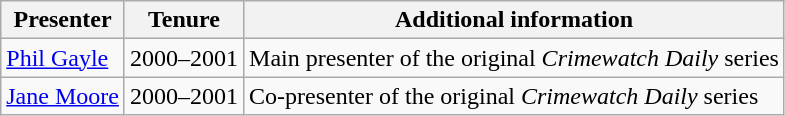<table class="wikitable">
<tr>
<th>Presenter</th>
<th>Tenure</th>
<th>Additional information</th>
</tr>
<tr>
<td><a href='#'>Phil Gayle</a></td>
<td>2000–2001</td>
<td>Main presenter of the original <em>Crimewatch Daily</em> series</td>
</tr>
<tr>
<td><a href='#'>Jane Moore</a></td>
<td>2000–2001</td>
<td>Co-presenter of the original <em>Crimewatch Daily</em> series</td>
</tr>
</table>
